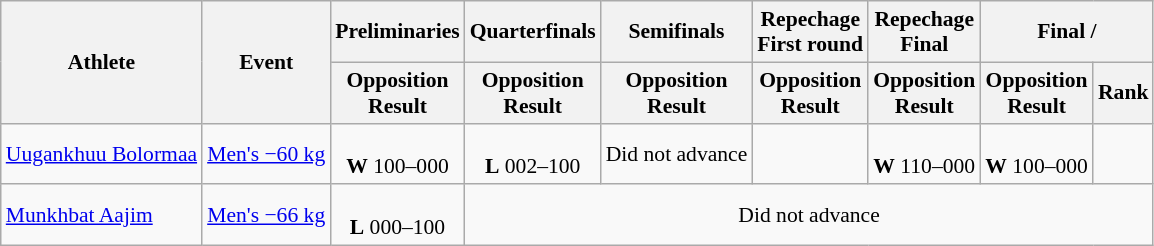<table class="wikitable" style="font-size:90%">
<tr>
<th rowspan="2">Athlete</th>
<th rowspan="2">Event</th>
<th>Preliminaries</th>
<th>Quarterfinals</th>
<th>Semifinals</th>
<th>Repechage<br>First round</th>
<th>Repechage<br>Final</th>
<th colspan="2">Final / </th>
</tr>
<tr>
<th>Opposition<br>Result</th>
<th>Opposition<br>Result</th>
<th>Opposition<br>Result</th>
<th>Opposition<br>Result</th>
<th>Opposition<br>Result</th>
<th>Opposition<br>Result</th>
<th>Rank</th>
</tr>
<tr align=center>
<td align=left><a href='#'>Uugankhuu Bolormaa</a></td>
<td align=left><a href='#'>Men's −60 kg</a></td>
<td><br><strong>W</strong> 100–000</td>
<td><br><strong>L</strong> 002–100</td>
<td>Did not advance</td>
<td></td>
<td><br><strong>W</strong> 110–000</td>
<td><br><strong>W</strong> 100–000</td>
<td></td>
</tr>
<tr align=center>
<td align=left><a href='#'>Munkhbat Aajim</a></td>
<td align=left><a href='#'>Men's −66 kg</a></td>
<td><br><strong>L</strong> 000–100</td>
<td colspan=6>Did not advance</td>
</tr>
</table>
